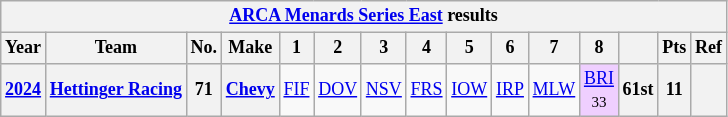<table class="wikitable" style="text-align:center; font-size:75%">
<tr>
<th colspan=15><a href='#'>ARCA Menards Series East</a> results</th>
</tr>
<tr>
<th>Year</th>
<th>Team</th>
<th>No.</th>
<th>Make</th>
<th>1</th>
<th>2</th>
<th>3</th>
<th>4</th>
<th>5</th>
<th>6</th>
<th>7</th>
<th>8</th>
<th></th>
<th>Pts</th>
<th>Ref</th>
</tr>
<tr>
<th><a href='#'>2024</a></th>
<th><a href='#'>Hettinger Racing</a></th>
<th>71</th>
<th><a href='#'>Chevy</a></th>
<td><a href='#'>FIF</a></td>
<td><a href='#'>DOV</a></td>
<td><a href='#'>NSV</a></td>
<td><a href='#'>FRS</a></td>
<td><a href='#'>IOW</a></td>
<td><a href='#'>IRP</a></td>
<td><a href='#'>MLW</a></td>
<td style="background:#EFCFFF;"><a href='#'>BRI</a><br><small>33</small></td>
<th>61st</th>
<th>11</th>
<th></th>
</tr>
</table>
